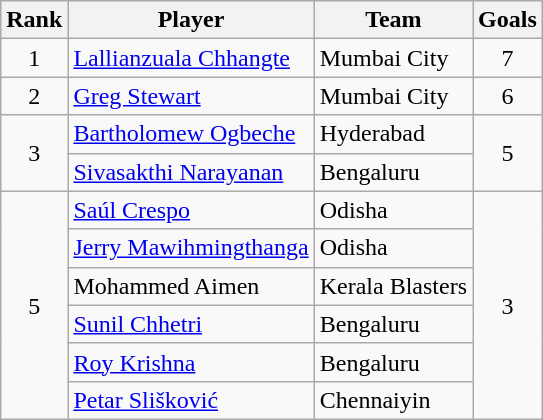<table class="wikitable">
<tr>
<th>Rank</th>
<th>Player</th>
<th>Team</th>
<th>Goals</th>
</tr>
<tr>
<td align="center">1</td>
<td> <a href='#'>Lallianzuala Chhangte</a></td>
<td>Mumbai City</td>
<td align="center">7</td>
</tr>
<tr>
<td align="center">2</td>
<td> <a href='#'>Greg Stewart</a></td>
<td>Mumbai City</td>
<td align="center">6</td>
</tr>
<tr>
<td rowspan="2" align="center">3</td>
<td> <a href='#'>Bartholomew Ogbeche</a></td>
<td>Hyderabad</td>
<td rowspan="2" align="center">5</td>
</tr>
<tr>
<td> <a href='#'>Sivasakthi Narayanan</a></td>
<td>Bengaluru</td>
</tr>
<tr>
<td rowspan="6" align="center">5</td>
<td> <a href='#'>Saúl Crespo</a></td>
<td>Odisha</td>
<td rowspan="6" align="center">3</td>
</tr>
<tr>
<td> <a href='#'>Jerry Mawihmingthanga</a></td>
<td>Odisha</td>
</tr>
<tr>
<td> Mohammed Aimen</td>
<td>Kerala Blasters</td>
</tr>
<tr>
<td> <a href='#'>Sunil Chhetri</a></td>
<td>Bengaluru</td>
</tr>
<tr>
<td> <a href='#'>Roy Krishna</a></td>
<td>Bengaluru</td>
</tr>
<tr>
<td> <a href='#'>Petar Slišković</a></td>
<td>Chennaiyin</td>
</tr>
</table>
